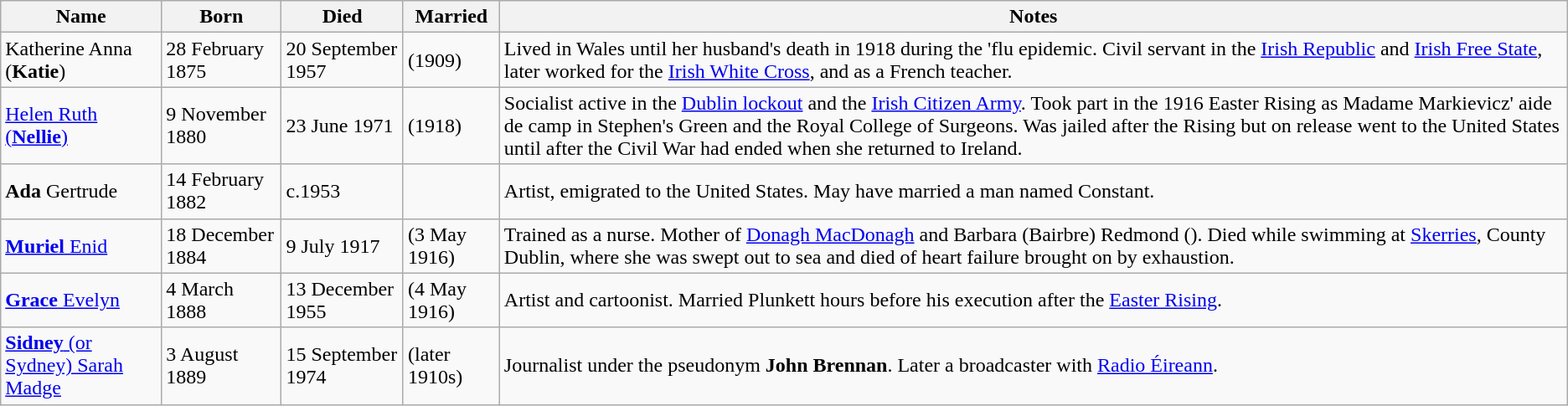<table class="wikitable sortable">
<tr>
<th>Name</th>
<th data-sort-type="date">Born</th>
<th data-sort-type="date">Died</th>
<th>Married</th>
<th>Notes</th>
</tr>
<tr>
<td>Katherine Anna (<strong>Katie</strong>)</td>
<td>28 February 1875</td>
<td>20 September 1957</td>
<td> (1909)</td>
<td>Lived in Wales until her husband's death in 1918 during the 'flu epidemic. Civil servant in the <a href='#'>Irish Republic</a> and <a href='#'>Irish Free State</a>, later worked for the <a href='#'>Irish White Cross</a>, and as a French teacher.</td>
</tr>
<tr>
<td><a href='#'>Helen Ruth (<strong>Nellie</strong>)</a></td>
<td>9 November 1880</td>
<td>23 June 1971</td>
<td>  (1918)</td>
<td>Socialist active in the <a href='#'>Dublin lockout</a> and the <a href='#'>Irish Citizen Army</a>. Took part in the 1916 Easter Rising as Madame Markievicz' aide de camp in Stephen's Green and the Royal College of Surgeons. Was jailed after the Rising but on release went to the United States until after the Civil War had ended when she returned to Ireland.</td>
</tr>
<tr>
<td><strong>Ada</strong> Gertrude</td>
<td>14 February 1882</td>
<td data-sort-value="1 July 1953">c.1953</td>
<td></td>
<td>Artist, emigrated to the United States. May have married a man named Constant.</td>
</tr>
<tr>
<td><a href='#'><strong>Muriel</strong> Enid</a></td>
<td>18 December 1884</td>
<td>9 July 1917</td>
<td> (3 May 1916)</td>
<td>Trained as a nurse. Mother of <a href='#'>Donagh MacDonagh</a> and Barbara (Bairbre) Redmond (). Died while swimming at <a href='#'>Skerries</a>, County Dublin, where she was swept out to sea and died of heart failure brought on by exhaustion.</td>
</tr>
<tr>
<td><a href='#'><strong>Grace</strong> Evelyn</a></td>
<td>4 March 1888</td>
<td>13 December 1955</td>
<td> (4 May 1916)</td>
<td>Artist and cartoonist. Married Plunkett hours before his execution after the <a href='#'>Easter Rising</a>.</td>
</tr>
<tr>
<td><a href='#'><strong>Sidney</strong> (or Sydney) Sarah Madge</a></td>
<td>3 August 1889</td>
<td>15 September 1974</td>
<td>  (later 1910s)</td>
<td>Journalist under the pseudonym <strong>John Brennan</strong>. Later a broadcaster with <a href='#'>Radio Éireann</a>.</td>
</tr>
</table>
